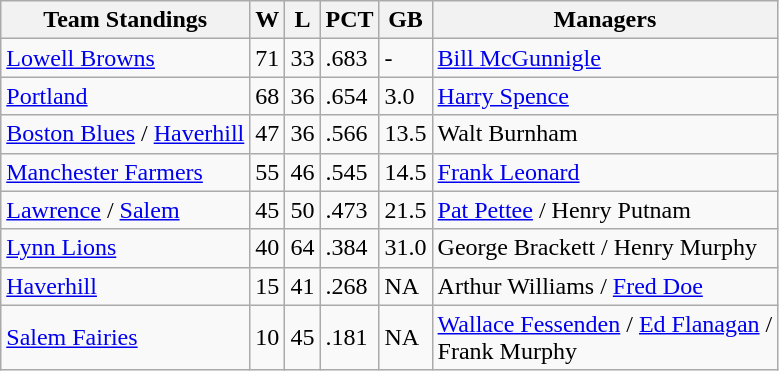<table class="wikitable">
<tr>
<th>Team Standings</th>
<th>W</th>
<th>L</th>
<th>PCT</th>
<th>GB</th>
<th>Managers</th>
</tr>
<tr>
<td><a href='#'>Lowell Browns</a></td>
<td>71</td>
<td>33</td>
<td>.683</td>
<td>-</td>
<td><a href='#'>Bill McGunnigle</a></td>
</tr>
<tr>
<td><a href='#'>Portland</a></td>
<td>68</td>
<td>36</td>
<td>.654</td>
<td>3.0</td>
<td><a href='#'>Harry Spence</a></td>
</tr>
<tr>
<td><a href='#'>Boston Blues</a> / <a href='#'>Haverhill</a></td>
<td>47</td>
<td>36</td>
<td>.566</td>
<td>13.5</td>
<td>Walt Burnham</td>
</tr>
<tr>
<td><a href='#'>Manchester Farmers</a></td>
<td>55</td>
<td>46</td>
<td>.545</td>
<td>14.5</td>
<td><a href='#'>Frank Leonard</a></td>
</tr>
<tr>
<td><a href='#'>Lawrence</a> / <a href='#'>Salem</a></td>
<td>45</td>
<td>50</td>
<td>.473</td>
<td>21.5</td>
<td><a href='#'>Pat Pettee</a> / Henry Putnam</td>
</tr>
<tr>
<td><a href='#'>Lynn Lions</a></td>
<td>40</td>
<td>64</td>
<td>.384</td>
<td>31.0</td>
<td>George Brackett / Henry Murphy</td>
</tr>
<tr>
<td><a href='#'>Haverhill</a></td>
<td>15</td>
<td>41</td>
<td>.268</td>
<td>NA</td>
<td>Arthur Williams / <a href='#'>Fred Doe</a></td>
</tr>
<tr>
<td><a href='#'>Salem Fairies</a></td>
<td>10</td>
<td>45</td>
<td>.181</td>
<td>NA</td>
<td><a href='#'>Wallace Fessenden</a> / <a href='#'>Ed Flanagan</a> /<br> Frank Murphy</td>
</tr>
</table>
